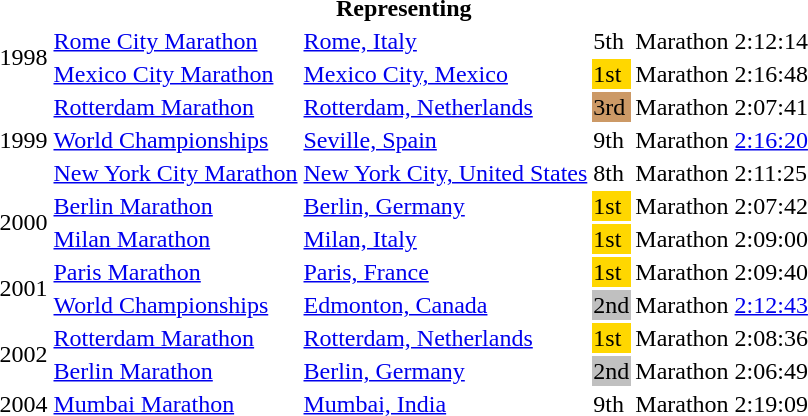<table>
<tr>
<th colspan="6">Representing </th>
</tr>
<tr>
<td rowspan=2>1998</td>
<td><a href='#'>Rome City Marathon</a></td>
<td><a href='#'>Rome, Italy</a></td>
<td>5th</td>
<td>Marathon</td>
<td>2:12:14</td>
</tr>
<tr>
<td><a href='#'>Mexico City Marathon</a></td>
<td><a href='#'>Mexico City, Mexico</a></td>
<td bgcolor="gold">1st</td>
<td>Marathon</td>
<td>2:16:48</td>
</tr>
<tr>
<td rowspan=3>1999</td>
<td><a href='#'>Rotterdam Marathon</a></td>
<td><a href='#'>Rotterdam, Netherlands</a></td>
<td bgcolor="cc9966">3rd</td>
<td>Marathon</td>
<td>2:07:41</td>
</tr>
<tr>
<td><a href='#'>World Championships</a></td>
<td><a href='#'>Seville, Spain</a></td>
<td>9th</td>
<td>Marathon</td>
<td><a href='#'>2:16:20</a></td>
</tr>
<tr>
<td><a href='#'>New York City Marathon</a></td>
<td><a href='#'>New York City, United States</a></td>
<td>8th</td>
<td>Marathon</td>
<td>2:11:25</td>
</tr>
<tr>
<td rowspan=2>2000</td>
<td><a href='#'>Berlin Marathon</a></td>
<td><a href='#'>Berlin, Germany</a></td>
<td bgcolor="gold">1st</td>
<td>Marathon</td>
<td>2:07:42</td>
</tr>
<tr>
<td><a href='#'>Milan Marathon</a></td>
<td><a href='#'>Milan, Italy</a></td>
<td bgcolor="gold">1st</td>
<td>Marathon</td>
<td>2:09:00</td>
</tr>
<tr>
<td rowspan=2>2001</td>
<td><a href='#'>Paris Marathon</a></td>
<td><a href='#'>Paris, France</a></td>
<td bgcolor="gold">1st</td>
<td>Marathon</td>
<td>2:09:40</td>
</tr>
<tr>
<td><a href='#'>World Championships</a></td>
<td><a href='#'>Edmonton, Canada</a></td>
<td bgcolor="silver">2nd</td>
<td>Marathon</td>
<td><a href='#'>2:12:43</a></td>
</tr>
<tr>
<td rowspan=2>2002</td>
<td><a href='#'>Rotterdam Marathon</a></td>
<td><a href='#'>Rotterdam, Netherlands</a></td>
<td bgcolor="gold">1st</td>
<td>Marathon</td>
<td>2:08:36</td>
</tr>
<tr>
<td><a href='#'>Berlin Marathon</a></td>
<td><a href='#'>Berlin, Germany</a></td>
<td bgcolor="silver">2nd</td>
<td>Marathon</td>
<td>2:06:49</td>
</tr>
<tr>
<td>2004</td>
<td><a href='#'>Mumbai Marathon</a></td>
<td><a href='#'>Mumbai, India</a></td>
<td>9th</td>
<td>Marathon</td>
<td>2:19:09</td>
</tr>
</table>
